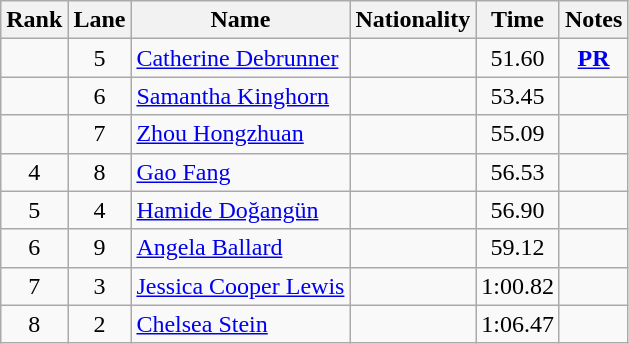<table class="wikitable sortable" style="text-align:center">
<tr>
<th>Rank</th>
<th>Lane</th>
<th>Name</th>
<th>Nationality</th>
<th>Time</th>
<th>Notes</th>
</tr>
<tr>
<td></td>
<td>5</td>
<td align="left"><a href='#'>Catherine Debrunner</a></td>
<td align="left"></td>
<td>51.60</td>
<td><strong><a href='#'>PR</a></strong></td>
</tr>
<tr>
<td></td>
<td>6</td>
<td align="left"><a href='#'>Samantha Kinghorn</a></td>
<td align="left"></td>
<td>53.45</td>
<td></td>
</tr>
<tr>
<td></td>
<td>7</td>
<td align="left"><a href='#'>Zhou Hongzhuan</a></td>
<td align="left"></td>
<td>55.09</td>
<td></td>
</tr>
<tr>
<td>4</td>
<td>8</td>
<td align="left"><a href='#'>Gao Fang</a></td>
<td align="left"></td>
<td>56.53</td>
<td></td>
</tr>
<tr>
<td>5</td>
<td>4</td>
<td align="left"><a href='#'>Hamide Doğangün</a></td>
<td align="left"></td>
<td>56.90</td>
<td></td>
</tr>
<tr>
<td>6</td>
<td>9</td>
<td align="left"><a href='#'>Angela Ballard</a></td>
<td align="left"></td>
<td>59.12</td>
<td></td>
</tr>
<tr>
<td>7</td>
<td>3</td>
<td align="left"><a href='#'>Jessica Cooper Lewis</a></td>
<td align="left"></td>
<td>1:00.82</td>
<td></td>
</tr>
<tr>
<td>8</td>
<td>2</td>
<td align="left"><a href='#'>Chelsea Stein</a></td>
<td align="left"></td>
<td>1:06.47</td>
<td></td>
</tr>
</table>
